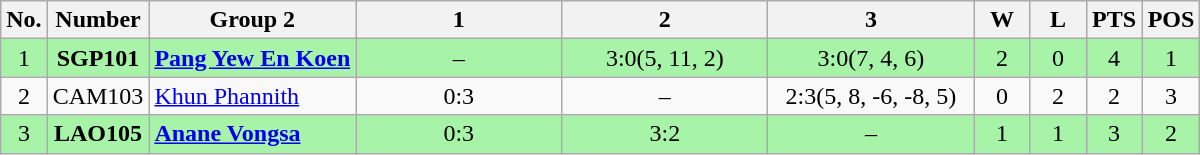<table class=wikitable style="text-align:center;">
<tr>
<th>No.</th>
<th>Number</th>
<th>Group 2</th>
<th width=130>1</th>
<th width=130>2</th>
<th width=130>3</th>
<th width=30>W</th>
<th width=30>L</th>
<th width=30>PTS</th>
<th width=30>POS</th>
</tr>
<tr bgcolor=#a7f3a7>
<td>1</td>
<td><strong>SGP101</strong></td>
<td style="text-align:left;"> <strong><a href='#'>Pang Yew En Koen</a></strong></td>
<td>–</td>
<td>3:0(5, 11, 2)</td>
<td>3:0(7, 4, 6)</td>
<td>2</td>
<td>0</td>
<td>4</td>
<td>1</td>
</tr>
<tr>
<td>2</td>
<td>CAM103</td>
<td style="text-align:left;"> <a href='#'>Khun Phannith</a></td>
<td>0:3</td>
<td>–</td>
<td>2:3(5, 8, -6, -8, 5)</td>
<td>0</td>
<td>2</td>
<td>2</td>
<td>3</td>
</tr>
<tr bgcolor=#a7f3a7>
<td>3</td>
<td><strong>LAO105</strong></td>
<td style="text-align:left;"> <strong><a href='#'>Anane Vongsa</a></strong></td>
<td>0:3</td>
<td>3:2</td>
<td>–</td>
<td>1</td>
<td>1</td>
<td>3</td>
<td>2</td>
</tr>
</table>
